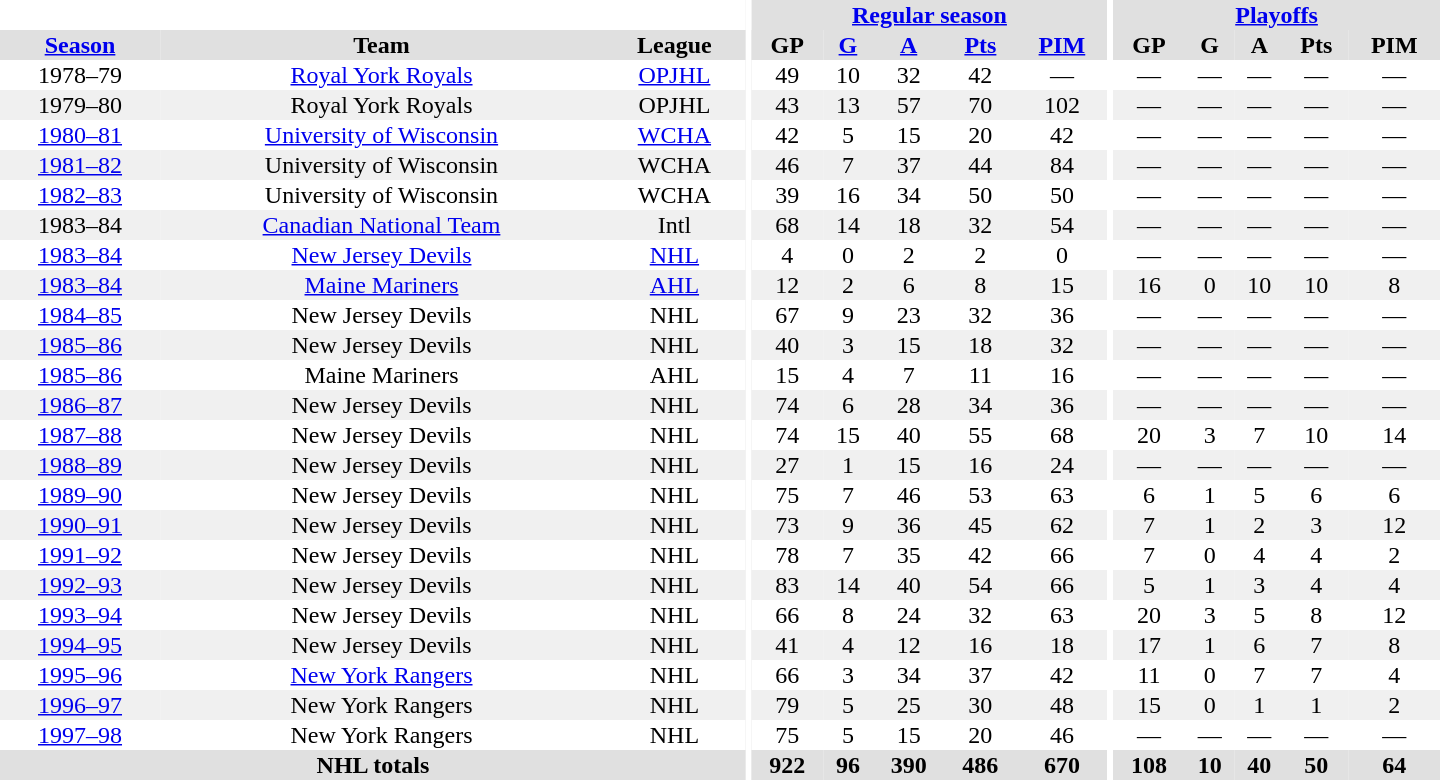<table border="0" cellpadding="1" cellspacing="0" style="text-align:center; width:60em">
<tr bgcolor="#e0e0e0">
<th colspan="3" bgcolor="#ffffff"></th>
<th rowspan="100" bgcolor="#ffffff"></th>
<th colspan="5"><a href='#'>Regular season</a></th>
<th rowspan="100" bgcolor="#ffffff"></th>
<th colspan="5"><a href='#'>Playoffs</a></th>
</tr>
<tr bgcolor="#e0e0e0">
<th><a href='#'>Season</a></th>
<th>Team</th>
<th>League</th>
<th>GP</th>
<th><a href='#'>G</a></th>
<th><a href='#'>A</a></th>
<th><a href='#'>Pts</a></th>
<th><a href='#'>PIM</a></th>
<th>GP</th>
<th>G</th>
<th>A</th>
<th>Pts</th>
<th>PIM</th>
</tr>
<tr>
<td>1978–79</td>
<td><a href='#'>Royal York Royals</a></td>
<td><a href='#'>OPJHL</a></td>
<td>49</td>
<td>10</td>
<td>32</td>
<td>42</td>
<td>—</td>
<td>—</td>
<td>—</td>
<td>—</td>
<td>—</td>
<td>—</td>
</tr>
<tr bgcolor="#f0f0f0">
<td>1979–80</td>
<td>Royal York Royals</td>
<td>OPJHL</td>
<td>43</td>
<td>13</td>
<td>57</td>
<td>70</td>
<td>102</td>
<td>—</td>
<td>—</td>
<td>—</td>
<td>—</td>
<td>—</td>
</tr>
<tr>
<td><a href='#'>1980–81</a></td>
<td><a href='#'>University of Wisconsin</a></td>
<td><a href='#'>WCHA</a></td>
<td>42</td>
<td>5</td>
<td>15</td>
<td>20</td>
<td>42</td>
<td>—</td>
<td>—</td>
<td>—</td>
<td>—</td>
<td>—</td>
</tr>
<tr bgcolor="#f0f0f0">
<td><a href='#'>1981–82</a></td>
<td>University of Wisconsin</td>
<td>WCHA</td>
<td>46</td>
<td>7</td>
<td>37</td>
<td>44</td>
<td>84</td>
<td>—</td>
<td>—</td>
<td>—</td>
<td>—</td>
<td>—</td>
</tr>
<tr>
<td><a href='#'>1982–83</a></td>
<td>University of Wisconsin</td>
<td>WCHA</td>
<td>39</td>
<td>16</td>
<td>34</td>
<td>50</td>
<td>50</td>
<td>—</td>
<td>—</td>
<td>—</td>
<td>—</td>
<td>—</td>
</tr>
<tr bgcolor="#f0f0f0">
<td>1983–84</td>
<td><a href='#'>Canadian National Team</a></td>
<td>Intl</td>
<td>68</td>
<td>14</td>
<td>18</td>
<td>32</td>
<td>54</td>
<td>—</td>
<td>—</td>
<td>—</td>
<td>—</td>
<td>—</td>
</tr>
<tr>
<td><a href='#'>1983–84</a></td>
<td><a href='#'>New Jersey Devils</a></td>
<td><a href='#'>NHL</a></td>
<td>4</td>
<td>0</td>
<td>2</td>
<td>2</td>
<td>0</td>
<td>—</td>
<td>—</td>
<td>—</td>
<td>—</td>
<td>—</td>
</tr>
<tr bgcolor="#f0f0f0">
<td><a href='#'>1983–84</a></td>
<td><a href='#'>Maine Mariners</a></td>
<td><a href='#'>AHL</a></td>
<td>12</td>
<td>2</td>
<td>6</td>
<td>8</td>
<td>15</td>
<td>16</td>
<td>0</td>
<td>10</td>
<td>10</td>
<td>8</td>
</tr>
<tr>
<td><a href='#'>1984–85</a></td>
<td>New Jersey Devils</td>
<td>NHL</td>
<td>67</td>
<td>9</td>
<td>23</td>
<td>32</td>
<td>36</td>
<td>—</td>
<td>—</td>
<td>—</td>
<td>—</td>
<td>—</td>
</tr>
<tr bgcolor="#f0f0f0">
<td><a href='#'>1985–86</a></td>
<td>New Jersey Devils</td>
<td>NHL</td>
<td>40</td>
<td>3</td>
<td>15</td>
<td>18</td>
<td>32</td>
<td>—</td>
<td>—</td>
<td>—</td>
<td>—</td>
<td>—</td>
</tr>
<tr>
<td><a href='#'>1985–86</a></td>
<td>Maine Mariners</td>
<td>AHL</td>
<td>15</td>
<td>4</td>
<td>7</td>
<td>11</td>
<td>16</td>
<td>—</td>
<td>—</td>
<td>—</td>
<td>—</td>
<td>—</td>
</tr>
<tr bgcolor="#f0f0f0">
<td><a href='#'>1986–87</a></td>
<td>New Jersey Devils</td>
<td>NHL</td>
<td>74</td>
<td>6</td>
<td>28</td>
<td>34</td>
<td>36</td>
<td>—</td>
<td>—</td>
<td>—</td>
<td>—</td>
<td>—</td>
</tr>
<tr>
<td><a href='#'>1987–88</a></td>
<td>New Jersey Devils</td>
<td>NHL</td>
<td>74</td>
<td>15</td>
<td>40</td>
<td>55</td>
<td>68</td>
<td>20</td>
<td>3</td>
<td>7</td>
<td>10</td>
<td>14</td>
</tr>
<tr bgcolor="#f0f0f0">
<td><a href='#'>1988–89</a></td>
<td>New Jersey Devils</td>
<td>NHL</td>
<td>27</td>
<td>1</td>
<td>15</td>
<td>16</td>
<td>24</td>
<td>—</td>
<td>—</td>
<td>—</td>
<td>—</td>
<td>—</td>
</tr>
<tr>
<td><a href='#'>1989–90</a></td>
<td>New Jersey Devils</td>
<td>NHL</td>
<td>75</td>
<td>7</td>
<td>46</td>
<td>53</td>
<td>63</td>
<td>6</td>
<td>1</td>
<td>5</td>
<td>6</td>
<td>6</td>
</tr>
<tr bgcolor="#f0f0f0">
<td><a href='#'>1990–91</a></td>
<td>New Jersey Devils</td>
<td>NHL</td>
<td>73</td>
<td>9</td>
<td>36</td>
<td>45</td>
<td>62</td>
<td>7</td>
<td>1</td>
<td>2</td>
<td>3</td>
<td>12</td>
</tr>
<tr>
<td><a href='#'>1991–92</a></td>
<td>New Jersey Devils</td>
<td>NHL</td>
<td>78</td>
<td>7</td>
<td>35</td>
<td>42</td>
<td>66</td>
<td>7</td>
<td>0</td>
<td>4</td>
<td>4</td>
<td>2</td>
</tr>
<tr bgcolor="#f0f0f0">
<td><a href='#'>1992–93</a></td>
<td>New Jersey Devils</td>
<td>NHL</td>
<td>83</td>
<td>14</td>
<td>40</td>
<td>54</td>
<td>66</td>
<td>5</td>
<td>1</td>
<td>3</td>
<td>4</td>
<td>4</td>
</tr>
<tr>
<td><a href='#'>1993–94</a></td>
<td>New Jersey Devils</td>
<td>NHL</td>
<td>66</td>
<td>8</td>
<td>24</td>
<td>32</td>
<td>63</td>
<td>20</td>
<td>3</td>
<td>5</td>
<td>8</td>
<td>12</td>
</tr>
<tr bgcolor="#f0f0f0">
<td><a href='#'>1994–95</a></td>
<td>New Jersey Devils</td>
<td>NHL</td>
<td>41</td>
<td>4</td>
<td>12</td>
<td>16</td>
<td>18</td>
<td>17</td>
<td>1</td>
<td>6</td>
<td>7</td>
<td>8</td>
</tr>
<tr>
<td><a href='#'>1995–96</a></td>
<td><a href='#'>New York Rangers</a></td>
<td>NHL</td>
<td>66</td>
<td>3</td>
<td>34</td>
<td>37</td>
<td>42</td>
<td>11</td>
<td>0</td>
<td>7</td>
<td>7</td>
<td>4</td>
</tr>
<tr bgcolor="#f0f0f0">
<td><a href='#'>1996–97</a></td>
<td>New York Rangers</td>
<td>NHL</td>
<td>79</td>
<td>5</td>
<td>25</td>
<td>30</td>
<td>48</td>
<td>15</td>
<td>0</td>
<td>1</td>
<td>1</td>
<td>2</td>
</tr>
<tr>
<td><a href='#'>1997–98</a></td>
<td>New York Rangers</td>
<td>NHL</td>
<td>75</td>
<td>5</td>
<td>15</td>
<td>20</td>
<td>46</td>
<td>—</td>
<td>—</td>
<td>—</td>
<td>—</td>
<td>—</td>
</tr>
<tr bgcolor="#e0e0e0">
<th colspan="3">NHL totals</th>
<th>922</th>
<th>96</th>
<th>390</th>
<th>486</th>
<th>670</th>
<th>108</th>
<th>10</th>
<th>40</th>
<th>50</th>
<th>64</th>
</tr>
</table>
